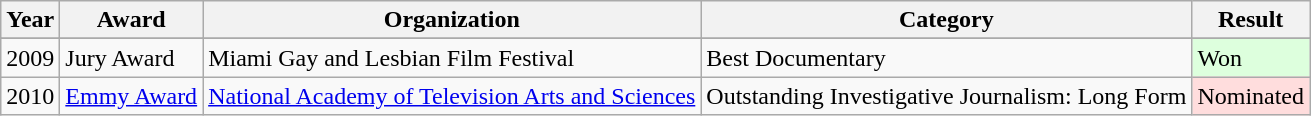<table class="wikitable">
<tr>
<th>Year</th>
<th>Award</th>
<th>Organization</th>
<th>Category</th>
<th>Result</th>
</tr>
<tr>
</tr>
<tr>
<td>2009</td>
<td>Jury Award</td>
<td>Miami Gay and Lesbian Film Festival</td>
<td>Best Documentary</td>
<td bgcolor="#ddffdd">Won</td>
</tr>
<tr>
<td>2010</td>
<td><a href='#'>Emmy Award</a></td>
<td><a href='#'>National Academy of Television Arts and Sciences</a></td>
<td>Outstanding Investigative Journalism: Long Form</td>
<td style="background: #ffdddd">Nominated</td>
</tr>
</table>
